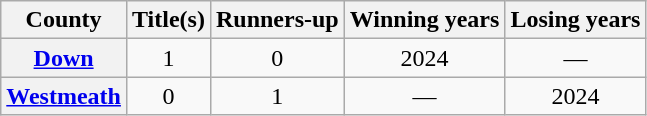<table class="wikitable plainrowheaders sortable">
<tr>
<th scope="col">County</th>
<th scope="col">Title(s)</th>
<th scope="col">Runners-up</th>
<th class="unsortable" scope="col">Winning years</th>
<th class="unsortable" scope="col">Losing years</th>
</tr>
<tr>
<th scope="row"> <a href='#'>Down</a></th>
<td align="center">1</td>
<td align="center">0</td>
<td align="center">2024</td>
<td align="center">—</td>
</tr>
<tr>
<th scope="row"> <a href='#'>Westmeath</a></th>
<td align="center">0</td>
<td align="center">1</td>
<td align="center">—</td>
<td align="center">2024</td>
</tr>
</table>
